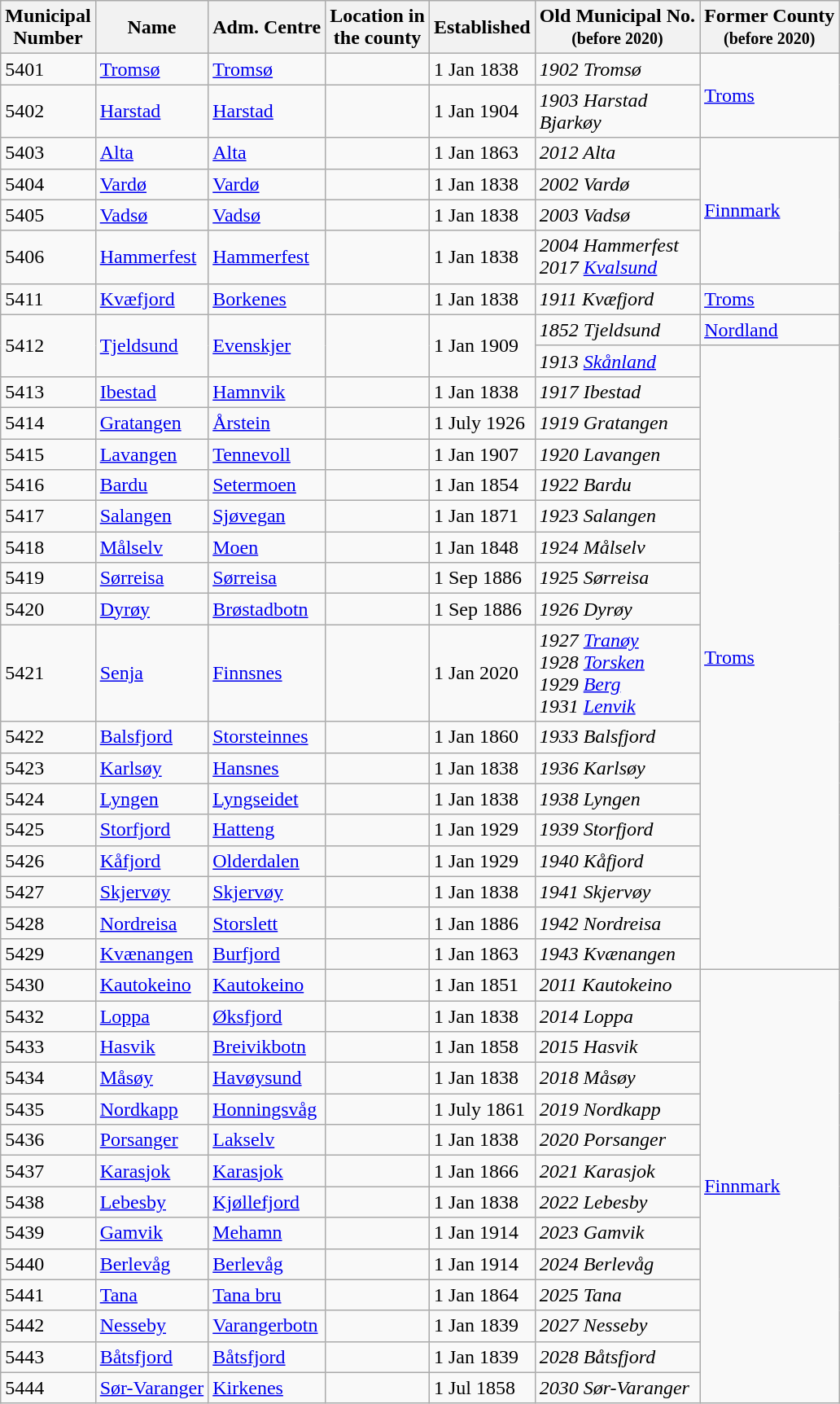<table class="sortable wikitable mw-datatable">
<tr>
<th>Municipal<br>Number</th>
<th>Name</th>
<th>Adm. Centre</th>
<th>Location in<br>the county</th>
<th data-sort-type="date">Established</th>
<th>Old Municipal No.<br><small>(before 2020)</small></th>
<th>Former County<br><small>(before 2020)</small></th>
</tr>
<tr>
<td>5401</td>
<td> <a href='#'>Tromsø</a></td>
<td><a href='#'>Tromsø</a></td>
<td></td>
<td>1 Jan 1838</td>
<td><em>1902 Tromsø</em></td>
<td rowspan="2"><a href='#'>Troms</a></td>
</tr>
<tr>
<td>5402</td>
<td> <a href='#'>Harstad</a></td>
<td><a href='#'>Harstad</a></td>
<td></td>
<td>1 Jan 1904</td>
<td><em>1903 Harstad <br>Bjarkøy</em></td>
</tr>
<tr>
<td>5403</td>
<td> <a href='#'>Alta</a></td>
<td><a href='#'>Alta</a></td>
<td></td>
<td>1 Jan 1863</td>
<td><em>2012 Alta</em></td>
<td rowspan="4"><a href='#'>Finnmark</a></td>
</tr>
<tr>
<td>5404</td>
<td> <a href='#'>Vardø</a></td>
<td><a href='#'>Vardø</a></td>
<td></td>
<td>1 Jan 1838</td>
<td><em>2002 Vardø</em></td>
</tr>
<tr>
<td>5405</td>
<td> <a href='#'>Vadsø</a></td>
<td><a href='#'>Vadsø</a></td>
<td></td>
<td>1 Jan 1838</td>
<td><em>2003 Vadsø</em></td>
</tr>
<tr>
<td>5406</td>
<td> <a href='#'>Hammerfest</a></td>
<td><a href='#'>Hammerfest</a></td>
<td></td>
<td>1 Jan 1838</td>
<td><em>2004 Hammerfest<br>2017 <a href='#'>Kvalsund</a></em></td>
</tr>
<tr>
<td>5411</td>
<td> <a href='#'>Kvæfjord</a></td>
<td><a href='#'>Borkenes</a></td>
<td></td>
<td>1 Jan 1838</td>
<td><em>1911 Kvæfjord</em></td>
<td><a href='#'>Troms</a></td>
</tr>
<tr>
<td rowspan="2">5412</td>
<td rowspan="2"> <a href='#'>Tjeldsund</a></td>
<td rowspan="2"><a href='#'>Evenskjer</a></td>
<td rowspan="2"></td>
<td rowspan="2">1 Jan 1909</td>
<td><em>1852 Tjeldsund</em></td>
<td><a href='#'>Nordland</a></td>
</tr>
<tr>
<td><em>1913 <a href='#'>Skånland</a></em></td>
<td rowspan="18"><a href='#'>Troms</a></td>
</tr>
<tr>
<td>5413</td>
<td> <a href='#'>Ibestad</a></td>
<td><a href='#'>Hamnvik</a></td>
<td></td>
<td>1 Jan 1838</td>
<td><em>1917 Ibestad</em></td>
</tr>
<tr --->
<td>5414</td>
<td> <a href='#'>Gratangen</a></td>
<td><a href='#'>Årstein</a></td>
<td></td>
<td>1 July 1926</td>
<td><em>1919 Gratangen</em></td>
</tr>
<tr --->
<td>5415</td>
<td> <a href='#'>Lavangen</a></td>
<td><a href='#'>Tennevoll</a></td>
<td></td>
<td>1 Jan 1907</td>
<td><em>1920 Lavangen</em></td>
</tr>
<tr --->
<td>5416</td>
<td> <a href='#'>Bardu</a></td>
<td><a href='#'>Setermoen</a></td>
<td></td>
<td>1 Jan 1854</td>
<td><em>1922 Bardu</em></td>
</tr>
<tr --->
<td>5417</td>
<td> <a href='#'>Salangen</a></td>
<td><a href='#'>Sjøvegan</a></td>
<td></td>
<td>1 Jan 1871</td>
<td><em>1923 Salangen</em></td>
</tr>
<tr --->
<td>5418</td>
<td> <a href='#'>Målselv</a></td>
<td><a href='#'>Moen</a></td>
<td></td>
<td>1 Jan 1848</td>
<td><em>1924 Målselv</em></td>
</tr>
<tr --->
<td>5419</td>
<td> <a href='#'>Sørreisa</a></td>
<td><a href='#'>Sørreisa</a></td>
<td></td>
<td>1 Sep 1886</td>
<td><em>1925 Sørreisa</em></td>
</tr>
<tr --->
<td>5420</td>
<td> <a href='#'>Dyrøy</a></td>
<td><a href='#'>Brøstadbotn</a></td>
<td></td>
<td>1 Sep 1886</td>
<td><em>1926 Dyrøy</em></td>
</tr>
<tr --->
<td>5421</td>
<td> <a href='#'>Senja</a></td>
<td><a href='#'>Finnsnes</a></td>
<td></td>
<td>1 Jan 2020</td>
<td><em>1927 <a href='#'>Tranøy</a><br>1928 <a href='#'>Torsken</a><br>1929 <a href='#'>Berg</a><br>1931 <a href='#'>Lenvik</a></em></td>
</tr>
<tr --->
<td>5422</td>
<td> <a href='#'>Balsfjord</a></td>
<td><a href='#'>Storsteinnes</a></td>
<td></td>
<td>1 Jan 1860</td>
<td><em>1933 Balsfjord</em></td>
</tr>
<tr --->
<td>5423</td>
<td> <a href='#'>Karlsøy</a></td>
<td><a href='#'>Hansnes</a></td>
<td></td>
<td>1 Jan 1838</td>
<td><em>1936 Karlsøy</em></td>
</tr>
<tr --->
<td>5424</td>
<td> <a href='#'>Lyngen</a></td>
<td><a href='#'>Lyngseidet</a></td>
<td></td>
<td>1 Jan 1838</td>
<td><em>1938 Lyngen</em></td>
</tr>
<tr --->
<td>5425</td>
<td> <a href='#'>Storfjord</a></td>
<td><a href='#'>Hatteng</a></td>
<td></td>
<td>1 Jan 1929</td>
<td><em>1939 Storfjord</em></td>
</tr>
<tr --->
<td>5426</td>
<td> <a href='#'>Kåfjord</a></td>
<td><a href='#'>Olderdalen</a></td>
<td></td>
<td>1 Jan 1929</td>
<td><em>1940 Kåfjord</em></td>
</tr>
<tr --->
<td>5427</td>
<td> <a href='#'>Skjervøy</a></td>
<td><a href='#'>Skjervøy</a></td>
<td></td>
<td>1 Jan 1838</td>
<td><em>1941 Skjervøy</em></td>
</tr>
<tr --->
<td>5428</td>
<td> <a href='#'>Nordreisa</a></td>
<td><a href='#'>Storslett</a></td>
<td></td>
<td>1 Jan 1886</td>
<td><em>1942 Nordreisa</em></td>
</tr>
<tr --->
<td>5429</td>
<td> <a href='#'>Kvænangen</a></td>
<td><a href='#'>Burfjord</a></td>
<td></td>
<td>1 Jan 1863</td>
<td><em>1943 Kvænangen</em></td>
</tr>
<tr --->
<td>5430</td>
<td> <a href='#'>Kautokeino</a></td>
<td><a href='#'>Kautokeino</a></td>
<td></td>
<td>1 Jan 1851</td>
<td><em>2011 Kautokeino</em></td>
<td rowspan="14"><a href='#'>Finnmark</a></td>
</tr>
<tr --->
<td>5432</td>
<td> <a href='#'>Loppa</a></td>
<td><a href='#'>Øksfjord</a></td>
<td></td>
<td>1 Jan 1838</td>
<td><em>2014 Loppa</em></td>
</tr>
<tr --->
<td>5433</td>
<td> <a href='#'>Hasvik</a></td>
<td><a href='#'>Breivikbotn</a></td>
<td></td>
<td>1 Jan 1858</td>
<td><em>2015 Hasvik</em></td>
</tr>
<tr --->
<td>5434</td>
<td> <a href='#'>Måsøy</a></td>
<td><a href='#'>Havøysund</a></td>
<td></td>
<td>1 Jan 1838</td>
<td><em>2018 Måsøy</em></td>
</tr>
<tr --->
<td>5435</td>
<td> <a href='#'>Nordkapp</a></td>
<td><a href='#'>Honningsvåg</a></td>
<td></td>
<td>1 July 1861</td>
<td><em>2019 Nordkapp</em></td>
</tr>
<tr --->
<td>5436</td>
<td> <a href='#'>Porsanger</a></td>
<td><a href='#'>Lakselv</a></td>
<td></td>
<td>1 Jan 1838</td>
<td><em>2020 Porsanger</em></td>
</tr>
<tr --->
<td>5437</td>
<td> <a href='#'>Karasjok</a></td>
<td><a href='#'>Karasjok</a></td>
<td></td>
<td>1 Jan 1866</td>
<td><em>2021 Karasjok</em></td>
</tr>
<tr --->
<td>5438</td>
<td> <a href='#'>Lebesby</a></td>
<td><a href='#'>Kjøllefjord</a></td>
<td></td>
<td>1 Jan 1838</td>
<td><em>2022 Lebesby</em></td>
</tr>
<tr --->
<td>5439</td>
<td> <a href='#'>Gamvik</a></td>
<td><a href='#'>Mehamn</a></td>
<td></td>
<td>1 Jan 1914</td>
<td><em>2023 Gamvik</em></td>
</tr>
<tr --->
<td>5440</td>
<td> <a href='#'>Berlevåg</a></td>
<td><a href='#'>Berlevåg</a></td>
<td></td>
<td>1 Jan 1914</td>
<td><em>2024 Berlevåg</em></td>
</tr>
<tr --->
<td>5441</td>
<td> <a href='#'>Tana</a></td>
<td><a href='#'>Tana bru</a></td>
<td></td>
<td>1 Jan 1864</td>
<td><em>2025 Tana</em></td>
</tr>
<tr --->
<td>5442</td>
<td> <a href='#'>Nesseby</a></td>
<td><a href='#'>Varangerbotn</a></td>
<td></td>
<td>1 Jan 1839</td>
<td><em>2027 Nesseby</em></td>
</tr>
<tr --->
<td>5443</td>
<td> <a href='#'>Båtsfjord</a></td>
<td><a href='#'>Båtsfjord</a></td>
<td></td>
<td>1 Jan 1839</td>
<td><em>2028 Båtsfjord</em></td>
</tr>
<tr --->
<td>5444</td>
<td> <a href='#'>Sør-Varanger</a></td>
<td><a href='#'>Kirkenes</a></td>
<td></td>
<td>1 Jul 1858</td>
<td><em>2030 Sør-Varanger</em></td>
</tr>
</table>
